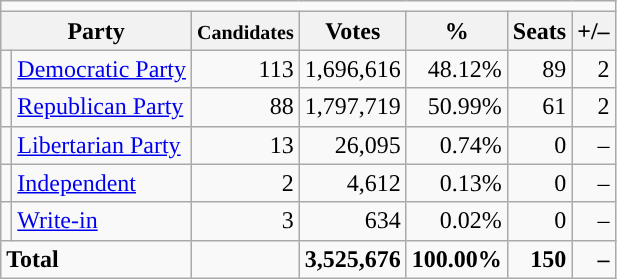<table class="wikitable" style="font-size:100%; text-align:right;">
<tr>
<td colspan="15" align="center"></td>
</tr>
<tr>
<th colspan="2">Party</th>
<th><small>Candidates</small></th>
<th>Votes</th>
<th>%</th>
<th>Seats</th>
<th>+/–</th>
</tr>
<tr>
<td style="background:"></td>
<td align="left"><a href='#'>Democratic Party</a></td>
<td>113</td>
<td>1,696,616</td>
<td>48.12%</td>
<td>89</td>
<td>2</td>
</tr>
<tr>
<td style="background:"></td>
<td align="left"><a href='#'>Republican Party</a></td>
<td>88</td>
<td>1,797,719</td>
<td>50.99%</td>
<td>61</td>
<td>2</td>
</tr>
<tr>
<td style="background:"></td>
<td align="left"><a href='#'>Libertarian Party</a></td>
<td>13</td>
<td>26,095</td>
<td>0.74%</td>
<td>0</td>
<td>–</td>
</tr>
<tr>
<td style="background:"></td>
<td align="left"><a href='#'>Independent</a></td>
<td>2</td>
<td>4,612</td>
<td>0.13%</td>
<td>0</td>
<td>–</td>
</tr>
<tr>
<td style="background:"></td>
<td align="left"><a href='#'>Write-in</a></td>
<td>3</td>
<td>634</td>
<td>0.02%</td>
<td>0</td>
<td>–</td>
</tr>
<tr style="font-weight:bold">
<td colspan="2" align="left">Total</td>
<td></td>
<td>3,525,676</td>
<td>100.00%</td>
<td>150</td>
<td>–</td>
</tr>
</table>
